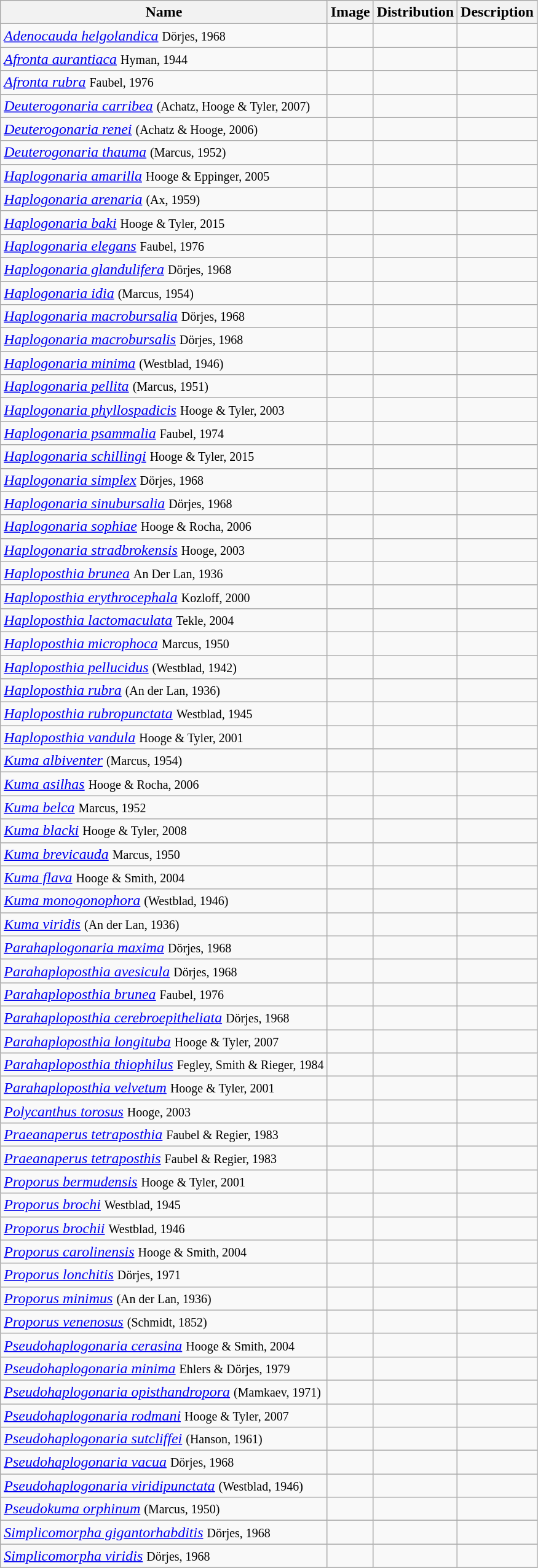<table class="wikitable sortable" style="text-align:left;">
<tr>
<th scope="col">Name</th>
<th scope="col">Image</th>
<th scope="col">Distribution</th>
<th scope="col">Description</th>
</tr>
<tr>
<td scope="row" align="left"><em><a href='#'>Adenocauda helgolandica</a></em> <small>Dörjes, 1968</small></td>
<td></td>
<td></td>
<td></td>
</tr>
<tr>
<td scope="row" align="left"><em><a href='#'>Afronta aurantiaca</a></em> <small>Hyman, 1944</small></td>
<td></td>
<td></td>
<td></td>
</tr>
<tr>
<td scope="row" align="left"><em><a href='#'>Afronta rubra</a></em> <small>Faubel, 1976</small></td>
<td></td>
<td></td>
<td></td>
</tr>
<tr>
<td scope="row" align="left"><em><a href='#'>Deuterogonaria carribea</a></em> <small>(Achatz, Hooge & Tyler, 2007)</small></td>
<td></td>
<td></td>
<td></td>
</tr>
<tr>
<td scope="row" align="left"><em><a href='#'>Deuterogonaria renei</a></em> <small>(Achatz & Hooge, 2006)</small></td>
<td></td>
<td></td>
<td></td>
</tr>
<tr>
<td scope="row" align="left"><em><a href='#'>Deuterogonaria thauma</a></em> <small>(Marcus, 1952)</small></td>
<td></td>
<td></td>
<td></td>
</tr>
<tr>
<td scope="row" align="left"><em><a href='#'>Haplogonaria amarilla</a></em> <small>Hooge & Eppinger, 2005</small></td>
<td></td>
<td></td>
<td></td>
</tr>
<tr>
<td scope="row" align="left"><em><a href='#'>Haplogonaria arenaria</a></em> <small>(Ax, 1959)</small></td>
<td></td>
<td></td>
<td></td>
</tr>
<tr>
<td scope="row" align="left"><em><a href='#'>Haplogonaria baki</a></em> <small>Hooge & Tyler, 2015</small></td>
<td></td>
<td></td>
<td></td>
</tr>
<tr>
<td scope="row" align="left"><em><a href='#'>Haplogonaria elegans</a></em> <small>Faubel, 1976</small></td>
<td></td>
<td></td>
<td></td>
</tr>
<tr>
<td scope="row" align="left"><em><a href='#'>Haplogonaria glandulifera</a></em> <small>Dörjes, 1968</small></td>
<td></td>
<td></td>
<td></td>
</tr>
<tr>
<td scope="row" align="left"><em><a href='#'>Haplogonaria idia</a></em> <small>(Marcus, 1954)</small></td>
<td></td>
<td></td>
<td></td>
</tr>
<tr>
<td scope="row" align="left"><em><a href='#'>Haplogonaria macrobursalia</a></em> <small>Dörjes, 1968</small></td>
<td></td>
<td></td>
<td></td>
</tr>
<tr>
<td scope="row" align="left"><em><a href='#'>Haplogonaria macrobursalis</a></em> <small>Dörjes, 1968</small></td>
<td></td>
<td></td>
<td></td>
</tr>
<tr>
<td scope="row" align="left"><em><a href='#'>Haplogonaria minima</a></em> <small>(Westblad, 1946)</small></td>
<td></td>
<td></td>
<td></td>
</tr>
<tr>
<td scope="row" align="left"><em><a href='#'>Haplogonaria pellita</a></em> <small>(Marcus, 1951)</small></td>
<td></td>
<td></td>
<td></td>
</tr>
<tr>
<td scope="row" align="left"><em><a href='#'>Haplogonaria phyllospadicis</a></em> <small>Hooge & Tyler, 2003</small></td>
<td></td>
<td></td>
<td></td>
</tr>
<tr>
<td scope="row" align="left"><em><a href='#'>Haplogonaria psammalia</a></em> <small>Faubel, 1974</small></td>
<td></td>
<td></td>
<td></td>
</tr>
<tr>
<td scope="row" align="left"><em><a href='#'>Haplogonaria schillingi</a></em> <small>Hooge & Tyler, 2015</small></td>
<td></td>
<td></td>
<td></td>
</tr>
<tr>
<td scope="row" align="left"><em><a href='#'>Haplogonaria simplex</a></em> <small>Dörjes, 1968</small></td>
<td></td>
<td></td>
<td></td>
</tr>
<tr>
<td scope="row" align="left"><em><a href='#'>Haplogonaria sinubursalia</a></em> <small>Dörjes, 1968</small></td>
<td></td>
<td></td>
<td></td>
</tr>
<tr>
<td scope="row" align="left"><em><a href='#'>Haplogonaria sophiae</a></em> <small>Hooge & Rocha, 2006</small></td>
<td></td>
<td></td>
<td></td>
</tr>
<tr>
<td scope="row" align="left"><em><a href='#'>Haplogonaria stradbrokensis</a></em> <small>Hooge, 2003</small></td>
<td></td>
<td></td>
<td></td>
</tr>
<tr>
<td scope="row" align="left"><em><a href='#'>Haploposthia brunea</a></em> <small>An Der Lan, 1936</small></td>
<td></td>
<td></td>
<td></td>
</tr>
<tr>
<td scope="row" align="left"><em><a href='#'>Haploposthia erythrocephala</a></em> <small>Kozloff, 2000</small></td>
<td></td>
<td></td>
<td></td>
</tr>
<tr>
<td scope="row" align="left"><em><a href='#'>Haploposthia lactomaculata</a></em> <small>Tekle, 2004</small></td>
<td></td>
<td></td>
<td></td>
</tr>
<tr>
<td scope="row" align="left"><em><a href='#'>Haploposthia microphoca</a></em> <small>Marcus, 1950</small></td>
<td></td>
<td></td>
<td></td>
</tr>
<tr>
<td scope="row" align="left"><em><a href='#'>Haploposthia pellucidus</a></em> <small>(Westblad, 1942)</small></td>
<td></td>
<td></td>
<td></td>
</tr>
<tr>
<td scope="row" align="left"><em><a href='#'>Haploposthia rubra</a></em> <small>(An der Lan, 1936)</small></td>
<td></td>
<td></td>
<td></td>
</tr>
<tr>
<td scope="row" align="left"><em><a href='#'>Haploposthia rubropunctata</a></em> <small>Westblad, 1945</small></td>
<td></td>
<td></td>
<td></td>
</tr>
<tr>
<td scope="row" align="left"><em><a href='#'>Haploposthia vandula</a></em> <small>Hooge & Tyler, 2001</small></td>
<td></td>
<td></td>
<td></td>
</tr>
<tr>
<td scope="row" align="left"><em><a href='#'>Kuma albiventer</a></em> <small>(Marcus, 1954)</small></td>
<td></td>
<td></td>
<td></td>
</tr>
<tr>
<td scope="row" align="left"><em><a href='#'>Kuma asilhas</a></em> <small>Hooge & Rocha, 2006</small></td>
<td></td>
<td></td>
<td></td>
</tr>
<tr>
<td scope="row" align="left"><em><a href='#'>Kuma belca</a></em> <small>Marcus, 1952</small></td>
<td></td>
<td></td>
<td></td>
</tr>
<tr>
<td scope="row" align="left"><em><a href='#'>Kuma blacki</a></em> <small>Hooge & Tyler, 2008</small></td>
<td></td>
<td></td>
<td></td>
</tr>
<tr>
<td scope="row" align="left"><em><a href='#'>Kuma brevicauda</a></em> <small>Marcus, 1950</small></td>
<td></td>
<td></td>
<td></td>
</tr>
<tr>
<td scope="row" align="left"><em><a href='#'>Kuma flava</a></em> <small>Hooge & Smith, 2004</small></td>
<td></td>
<td></td>
<td></td>
</tr>
<tr>
<td scope="row" align="left"><em><a href='#'>Kuma monogonophora</a></em> <small>(Westblad, 1946)</small></td>
<td></td>
<td></td>
<td></td>
</tr>
<tr>
<td scope="row" align="left"><em><a href='#'>Kuma viridis</a></em> <small>(An der Lan, 1936)</small></td>
<td></td>
<td></td>
<td></td>
</tr>
<tr>
<td scope="row" align="left"><em><a href='#'>Parahaplogonaria maxima</a></em> <small>Dörjes, 1968</small></td>
<td></td>
<td></td>
<td></td>
</tr>
<tr>
<td scope="row" align="left"><em><a href='#'>Parahaploposthia avesicula</a></em> <small>Dörjes, 1968</small></td>
<td></td>
<td></td>
<td></td>
</tr>
<tr>
<td scope="row" align="left"><em><a href='#'>Parahaploposthia brunea</a></em> <small>Faubel, 1976</small></td>
<td></td>
<td></td>
<td></td>
</tr>
<tr>
<td scope="row" align="left"><em><a href='#'>Parahaploposthia cerebroepitheliata</a></em> <small>Dörjes, 1968</small></td>
<td></td>
<td></td>
<td></td>
</tr>
<tr>
<td scope="row" align="left"><em><a href='#'>Parahaploposthia longituba</a></em> <small>Hooge & Tyler, 2007</small></td>
<td></td>
<td></td>
<td></td>
</tr>
<tr>
<td scope="row" align="left"><em><a href='#'>Parahaploposthia thiophilus</a></em> <small>Fegley, Smith & Rieger, 1984</small></td>
<td></td>
<td></td>
<td></td>
</tr>
<tr>
<td scope="row" align="left"><em><a href='#'>Parahaploposthia velvetum</a></em> <small>Hooge & Tyler, 2001</small></td>
<td></td>
<td></td>
<td></td>
</tr>
<tr>
<td scope="row" align="left"><em><a href='#'>Polycanthus torosus</a></em> <small>Hooge, 2003</small></td>
<td></td>
<td></td>
<td></td>
</tr>
<tr>
<td scope="row" align="left"><em><a href='#'>Praeanaperus tetraposthia</a></em> <small>Faubel & Regier, 1983</small></td>
<td></td>
<td></td>
<td></td>
</tr>
<tr>
<td scope="row" align="left"><em><a href='#'>Praeanaperus tetraposthis</a></em> <small>Faubel & Regier, 1983</small></td>
<td></td>
<td></td>
<td></td>
</tr>
<tr>
<td scope="row" align="left"><em><a href='#'>Proporus bermudensis</a></em> <small>Hooge & Tyler, 2001</small></td>
<td></td>
<td></td>
<td></td>
</tr>
<tr>
<td scope="row" align="left"><em><a href='#'>Proporus brochi</a></em> <small>Westblad, 1945</small></td>
<td></td>
<td></td>
<td></td>
</tr>
<tr>
<td scope="row" align="left"><em><a href='#'>Proporus brochii</a></em> <small>Westblad, 1946</small></td>
<td></td>
<td></td>
<td></td>
</tr>
<tr>
<td scope="row" align="left"><em><a href='#'>Proporus carolinensis</a></em> <small>Hooge & Smith, 2004</small></td>
<td></td>
<td></td>
<td></td>
</tr>
<tr>
<td scope="row" align="left"><em><a href='#'>Proporus lonchitis</a></em> <small>Dörjes, 1971</small></td>
<td></td>
<td></td>
<td></td>
</tr>
<tr>
<td scope="row" align="left"><em><a href='#'>Proporus minimus</a></em> <small>(An der Lan, 1936)</small></td>
<td></td>
<td></td>
<td></td>
</tr>
<tr>
<td scope="row" align="left"><em><a href='#'>Proporus venenosus</a></em> <small>(Schmidt, 1852)</small></td>
<td></td>
<td></td>
<td></td>
</tr>
<tr>
<td scope="row" align="left"><em><a href='#'>Pseudohaplogonaria cerasina</a></em> <small>Hooge & Smith, 2004</small></td>
<td></td>
<td></td>
<td></td>
</tr>
<tr>
<td scope="row" align="left"><em><a href='#'>Pseudohaplogonaria minima</a></em> <small>Ehlers & Dörjes, 1979</small></td>
<td></td>
<td></td>
<td></td>
</tr>
<tr>
<td scope="row" align="left"><em><a href='#'>Pseudohaplogonaria opisthandropora</a></em> <small>(Mamkaev, 1971)</small></td>
<td></td>
<td></td>
<td></td>
</tr>
<tr>
<td scope="row" align="left"><em><a href='#'>Pseudohaplogonaria rodmani</a></em> <small>Hooge & Tyler, 2007</small></td>
<td></td>
<td></td>
<td></td>
</tr>
<tr>
<td scope="row" align="left"><em><a href='#'>Pseudohaplogonaria sutcliffei</a></em> <small>(Hanson, 1961)</small></td>
<td></td>
<td></td>
<td></td>
</tr>
<tr>
<td scope="row" align="left"><em><a href='#'>Pseudohaplogonaria vacua</a></em> <small>Dörjes, 1968</small></td>
<td></td>
<td></td>
<td></td>
</tr>
<tr>
<td scope="row" align="left"><em><a href='#'>Pseudohaplogonaria viridipunctata</a></em> <small>(Westblad, 1946)</small></td>
<td></td>
<td></td>
<td></td>
</tr>
<tr>
<td scope="row" align="left"><em><a href='#'>Pseudokuma orphinum</a></em> <small>(Marcus, 1950)</small></td>
<td></td>
<td></td>
<td></td>
</tr>
<tr>
<td scope="row" align="left"><em><a href='#'>Simplicomorpha gigantorhabditis</a></em> <small>Dörjes, 1968</small></td>
<td></td>
<td></td>
<td></td>
</tr>
<tr>
<td scope="row" align="left"><em><a href='#'>Simplicomorpha viridis</a></em> <small>Dörjes, 1968</small></td>
<td></td>
<td></td>
<td></td>
</tr>
<tr>
</tr>
</table>
